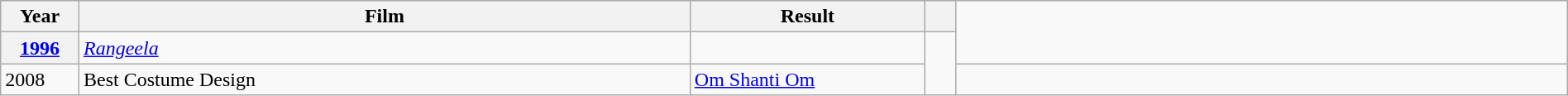<table class="wikitable plainrowheaders" width="100%" "textcolor:#000;">
<tr>
<th scope="col" width=5%><strong>Year</strong></th>
<th scope="col" width=39%><strong>Film</strong></th>
<th scope="col" width=15%><strong>Result</strong></th>
<th scope="col" width=2%><strong></strong></th>
</tr>
<tr>
<th scope="row"><a href='#'>1996</a></th>
<td><em><a href='#'>Rangeela</a></em></td>
<td></td>
<td style="text-align:center;" rowspan="2"></td>
</tr>
<tr>
<td>2008</td>
<td>Best Costume Design</td>
<td><a href='#'>Om Shanti Om</a></td>
<td></td>
</tr>
</table>
